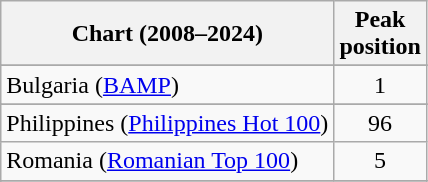<table class="wikitable sortable">
<tr>
<th>Chart (2008–2024)</th>
<th>Peak<br>position</th>
</tr>
<tr>
</tr>
<tr>
</tr>
<tr>
</tr>
<tr>
</tr>
<tr>
<td>Bulgaria (<a href='#'>BAMP</a>)</td>
<td style="text-align:center;">1</td>
</tr>
<tr>
</tr>
<tr>
</tr>
<tr>
</tr>
<tr>
</tr>
<tr>
</tr>
<tr>
</tr>
<tr>
</tr>
<tr>
</tr>
<tr>
</tr>
<tr>
</tr>
<tr>
</tr>
<tr>
</tr>
<tr>
</tr>
<tr>
<td>Philippines (<a href='#'>Philippines Hot 100</a>)</td>
<td style="text-align:center;">96</td>
</tr>
<tr>
<td>Romania (<a href='#'>Romanian Top 100</a>)</td>
<td style="text-align:center;">5</td>
</tr>
<tr>
</tr>
<tr>
</tr>
<tr>
</tr>
<tr>
</tr>
<tr>
</tr>
<tr>
</tr>
<tr>
</tr>
<tr>
</tr>
<tr>
</tr>
</table>
